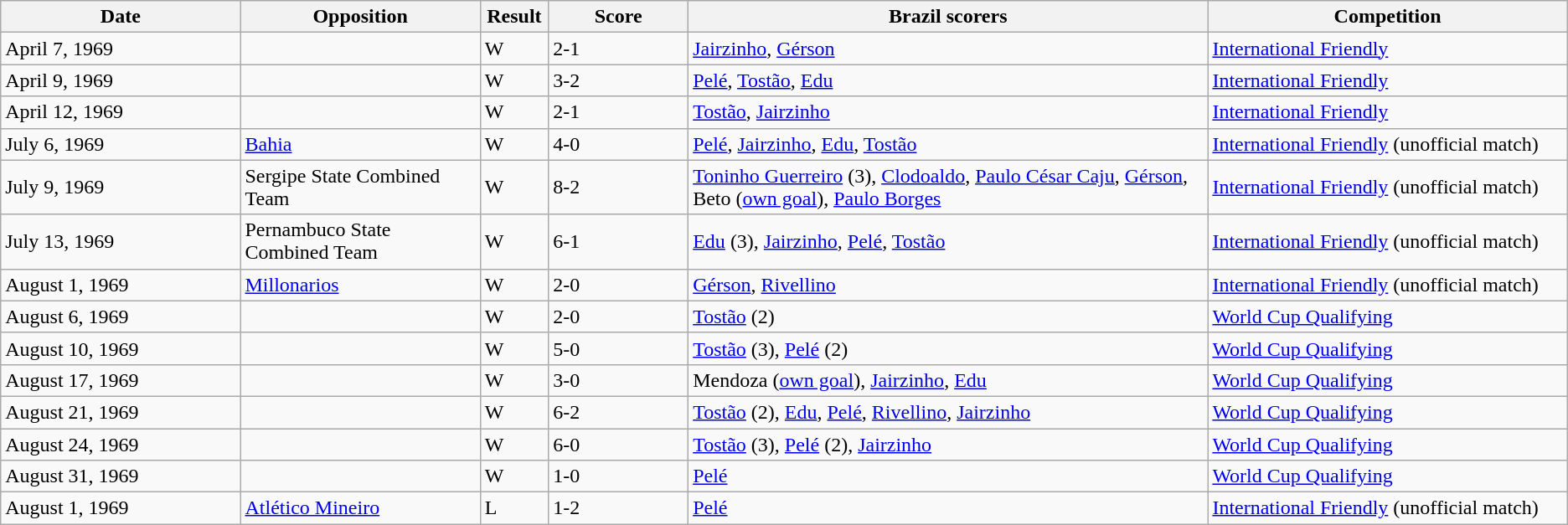<table class="wikitable" style="text-align: left;">
<tr>
<th width=12%>Date</th>
<th width=12%>Opposition</th>
<th width=1%>Result</th>
<th width=7%>Score</th>
<th width=26%>Brazil scorers</th>
<th width=18%>Competition</th>
</tr>
<tr>
<td>April 7, 1969</td>
<td></td>
<td>W</td>
<td>2-1</td>
<td><a href='#'>Jairzinho</a>, <a href='#'>Gérson</a></td>
<td><a href='#'>International Friendly</a></td>
</tr>
<tr>
<td>April 9, 1969</td>
<td></td>
<td>W</td>
<td>3-2</td>
<td><a href='#'>Pelé</a>, <a href='#'>Tostão</a>, <a href='#'>Edu</a></td>
<td><a href='#'>International Friendly</a></td>
</tr>
<tr>
<td>April 12, 1969</td>
<td></td>
<td>W</td>
<td>2-1</td>
<td><a href='#'>Tostão</a>, <a href='#'>Jairzinho</a></td>
<td><a href='#'>International Friendly</a></td>
</tr>
<tr>
<td>July 6, 1969</td>
<td> <a href='#'>Bahia</a></td>
<td>W</td>
<td>4-0</td>
<td><a href='#'>Pelé</a>, <a href='#'>Jairzinho</a>, <a href='#'>Edu</a>, <a href='#'>Tostão</a></td>
<td><a href='#'>International Friendly</a> (unofficial match)</td>
</tr>
<tr>
<td>July 9, 1969</td>
<td> Sergipe State Combined Team</td>
<td>W</td>
<td>8-2</td>
<td><a href='#'>Toninho Guerreiro</a> (3), <a href='#'>Clodoaldo</a>, <a href='#'>Paulo César Caju</a>, <a href='#'>Gérson</a>, Beto (<a href='#'>own goal</a>), <a href='#'>Paulo Borges</a></td>
<td><a href='#'>International Friendly</a> (unofficial match)</td>
</tr>
<tr>
<td>July 13, 1969</td>
<td> Pernambuco State Combined Team</td>
<td>W</td>
<td>6-1</td>
<td><a href='#'>Edu</a> (3), <a href='#'>Jairzinho</a>, <a href='#'>Pelé</a>, <a href='#'>Tostão</a></td>
<td><a href='#'>International Friendly</a> (unofficial match)</td>
</tr>
<tr>
<td>August 1, 1969</td>
<td> <a href='#'>Millonarios</a></td>
<td>W</td>
<td>2-0</td>
<td><a href='#'>Gérson</a>, <a href='#'>Rivellino</a></td>
<td><a href='#'>International Friendly</a> (unofficial match)</td>
</tr>
<tr>
<td>August 6, 1969</td>
<td></td>
<td>W</td>
<td>2-0</td>
<td><a href='#'>Tostão</a> (2)</td>
<td><a href='#'>World Cup Qualifying</a></td>
</tr>
<tr>
<td>August 10, 1969</td>
<td></td>
<td>W</td>
<td>5-0</td>
<td><a href='#'>Tostão</a> (3), <a href='#'>Pelé</a> (2)</td>
<td><a href='#'>World Cup Qualifying</a></td>
</tr>
<tr>
<td>August 17, 1969</td>
<td></td>
<td>W</td>
<td>3-0</td>
<td>Mendoza (<a href='#'>own goal</a>), <a href='#'>Jairzinho</a>, <a href='#'>Edu</a></td>
<td><a href='#'>World Cup Qualifying</a></td>
</tr>
<tr>
<td>August 21, 1969</td>
<td></td>
<td>W</td>
<td>6-2</td>
<td><a href='#'>Tostão</a> (2), <a href='#'>Edu</a>, <a href='#'>Pelé</a>, <a href='#'>Rivellino</a>, <a href='#'>Jairzinho</a></td>
<td><a href='#'>World Cup Qualifying</a></td>
</tr>
<tr>
<td>August 24, 1969</td>
<td></td>
<td>W</td>
<td>6-0</td>
<td><a href='#'>Tostão</a> (3), <a href='#'>Pelé</a> (2), <a href='#'>Jairzinho</a></td>
<td><a href='#'>World Cup Qualifying</a></td>
</tr>
<tr>
<td>August 31, 1969</td>
<td></td>
<td>W</td>
<td>1-0</td>
<td><a href='#'>Pelé</a></td>
<td><a href='#'>World Cup Qualifying</a></td>
</tr>
<tr>
<td>August 1, 1969</td>
<td> <a href='#'>Atlético Mineiro</a></td>
<td>L</td>
<td>1-2</td>
<td><a href='#'>Pelé</a></td>
<td><a href='#'>International Friendly</a> (unofficial match)</td>
</tr>
</table>
